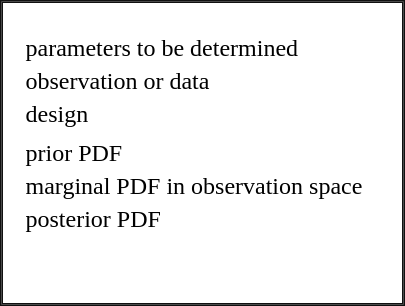<table border=1 align="right" cellpadding="0" cellspacing="0" bordercolor="#111111" width="270px">
<tr>
<td><br><table border=0>
<tr valign="top">
<td nowrap></td>
<td>parameters to be determined</td>
</tr>
<tr valign="top">
<td nowrap></td>
<td>observation or data</td>
</tr>
<tr valign="top">
<td nowrap></td>
<td>design</td>
</tr>
<tr valign="top">
<td nowrap></td>
<td></td>
</tr>
<tr valign="top">
<td nowrap></td>
<td>prior PDF</td>
</tr>
<tr valign="top">
<td nowrap></td>
<td>marginal PDF in observation space</td>
</tr>
<tr valign="top">
<td nowrap>   </td>
<td>posterior PDF</td>
</tr>
<tr valign="top">
<td nowrap>   </td>
<td></td>
</tr>
<tr valign="top">
<td nowrap>   </td>
<td></td>
</tr>
</table>
</td>
</tr>
</table>
